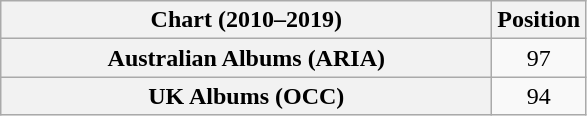<table class="wikitable sortable plainrowheaders" style="text-align:center">
<tr>
<th scope="col" style="width:20em;">Chart (2010–2019)</th>
<th scope="col">Position</th>
</tr>
<tr>
<th scope="row">Australian Albums (ARIA)</th>
<td>97</td>
</tr>
<tr>
<th scope="row">UK Albums (OCC)</th>
<td>94</td>
</tr>
</table>
